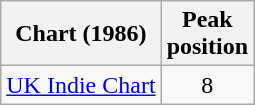<table class="wikitable sortable">
<tr>
<th scope="col">Chart (1986)</th>
<th scope="col">Peak<br>position</th>
</tr>
<tr>
<td><a href='#'>UK Indie Chart</a></td>
<td style="text-align:center;">8</td>
</tr>
</table>
